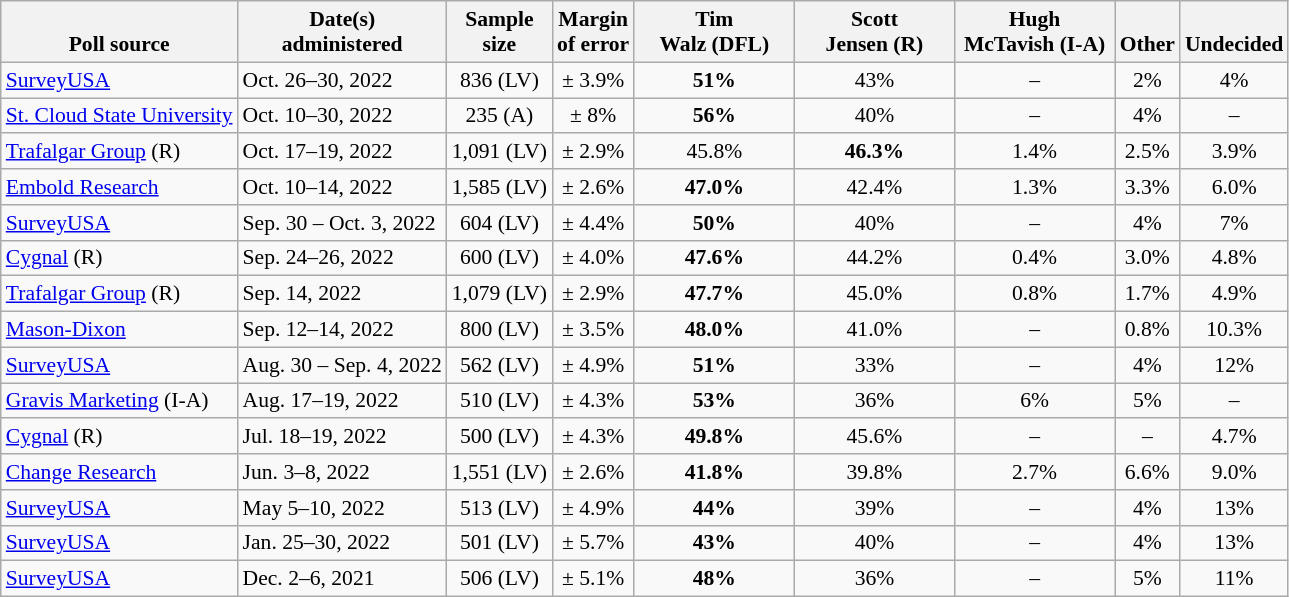<table class="wikitable" style="font-size:90%;text-align:center;">
<tr valign=bottom>
<th>Poll source</th>
<th>Date(s)<br>administered</th>
<th>Sample<br>size</th>
<th>Margin<br>of error</th>
<th style="width:100px;">Tim<br>Walz (DFL)</th>
<th style="width:100px;">Scott<br>Jensen (R)</th>
<th style="width:100px;">Hugh<br>McTavish (I-A)</th>
<th>Other</th>
<th>Undecided</th>
</tr>
<tr>
<td style="text-align:left;"><a href='#'>SurveyUSA</a></td>
<td style="text-align:left;">Oct. 26–30, 2022</td>
<td>836 (LV)</td>
<td>± 3.9%</td>
<td><strong>51%</strong></td>
<td>43%</td>
<td>–</td>
<td>2%</td>
<td>4%</td>
</tr>
<tr>
<td style="text-align:left;"><a href='#'>St. Cloud State University</a></td>
<td style="text-align:left;">Oct. 10–30, 2022</td>
<td>235 (A)</td>
<td>± 8%</td>
<td><strong>56%</strong></td>
<td>40%</td>
<td>–</td>
<td>4%</td>
<td>–</td>
</tr>
<tr>
<td style="text-align:left;"><a href='#'>Trafalgar Group</a> (R)</td>
<td style="text-align:left;">Oct. 17–19, 2022</td>
<td>1,091 (LV)</td>
<td>± 2.9%</td>
<td>45.8%</td>
<td><strong>46.3%</strong></td>
<td>1.4%</td>
<td>2.5%</td>
<td>3.9%</td>
</tr>
<tr>
<td style="text-align:left;"><a href='#'>Embold Research</a></td>
<td style="text-align:left;">Oct. 10–14, 2022</td>
<td>1,585 (LV)</td>
<td>± 2.6%</td>
<td><strong>47.0%</strong></td>
<td>42.4%</td>
<td>1.3%</td>
<td>3.3%</td>
<td>6.0%</td>
</tr>
<tr>
<td style="text-align:left;"><a href='#'>SurveyUSA</a></td>
<td style="text-align:left;">Sep. 30 – Oct. 3, 2022</td>
<td>604 (LV)</td>
<td>± 4.4%</td>
<td><strong>50%</strong></td>
<td>40%</td>
<td>–</td>
<td>4%</td>
<td>7%</td>
</tr>
<tr>
<td style="text-align:left;"><a href='#'>Cygnal</a> (R)</td>
<td style="text-align:left;">Sep. 24–26, 2022</td>
<td>600 (LV)</td>
<td>± 4.0%</td>
<td><strong>47.6%</strong></td>
<td>44.2%</td>
<td>0.4%</td>
<td>3.0%</td>
<td>4.8%</td>
</tr>
<tr>
<td style="text-align:left;"><a href='#'>Trafalgar Group</a> (R)</td>
<td style="text-align:left;">Sep. 14, 2022</td>
<td>1,079 (LV)</td>
<td>± 2.9%</td>
<td><strong>47.7%</strong></td>
<td>45.0%</td>
<td>0.8%</td>
<td>1.7%</td>
<td>4.9%</td>
</tr>
<tr>
<td style="text-align:left;"><a href='#'>Mason-Dixon</a></td>
<td style="text-align:left;">Sep. 12–14, 2022</td>
<td>800 (LV)</td>
<td>± 3.5%</td>
<td><strong>48.0%</strong></td>
<td>41.0%</td>
<td>–</td>
<td>0.8%</td>
<td>10.3%</td>
</tr>
<tr>
<td style="text-align:left;"><a href='#'>SurveyUSA</a></td>
<td style="text-align:left;">Aug. 30 – Sep. 4, 2022</td>
<td>562 (LV)</td>
<td>± 4.9%</td>
<td><strong>51%</strong></td>
<td>33%</td>
<td>–</td>
<td>4%</td>
<td>12%</td>
</tr>
<tr>
<td style="text-align:left;"><a href='#'>Gravis Marketing</a> (I-A)</td>
<td style="text-align:left;">Aug. 17–19, 2022</td>
<td>510 (LV)</td>
<td>± 4.3%</td>
<td><strong>53%</strong></td>
<td>36%</td>
<td>6%</td>
<td>5%</td>
<td>–</td>
</tr>
<tr>
<td style="text-align:left;"><a href='#'>Cygnal</a> (R)</td>
<td style="text-align:left;">Jul. 18–19, 2022</td>
<td>500 (LV)</td>
<td>± 4.3%</td>
<td><strong>49.8%</strong></td>
<td>45.6%</td>
<td>–</td>
<td>–</td>
<td>4.7%</td>
</tr>
<tr>
<td style="text-align:left;"><a href='#'>Change Research</a></td>
<td style="text-align:left;">Jun. 3–8, 2022</td>
<td>1,551 (LV)</td>
<td>± 2.6%</td>
<td><strong>41.8%</strong></td>
<td>39.8%</td>
<td>2.7%</td>
<td>6.6%</td>
<td>9.0%</td>
</tr>
<tr>
<td style="text-align:left;"><a href='#'>SurveyUSA</a></td>
<td style="text-align:left;">May 5–10, 2022</td>
<td>513 (LV)</td>
<td>± 4.9%</td>
<td><strong>44%</strong></td>
<td>39%</td>
<td>–</td>
<td>4%</td>
<td>13%</td>
</tr>
<tr>
<td style="text-align:left;"><a href='#'>SurveyUSA</a></td>
<td style="text-align:left;">Jan. 25–30, 2022</td>
<td>501 (LV)</td>
<td>± 5.7%</td>
<td><strong>43%</strong></td>
<td>40%</td>
<td>–</td>
<td>4%</td>
<td>13%</td>
</tr>
<tr>
<td style="text-align:left;"><a href='#'>SurveyUSA</a></td>
<td style="text-align:left;">Dec. 2–6, 2021</td>
<td>506 (LV)</td>
<td>± 5.1%</td>
<td><strong>48%</strong></td>
<td>36%</td>
<td>–</td>
<td>5%</td>
<td>11%</td>
</tr>
</table>
